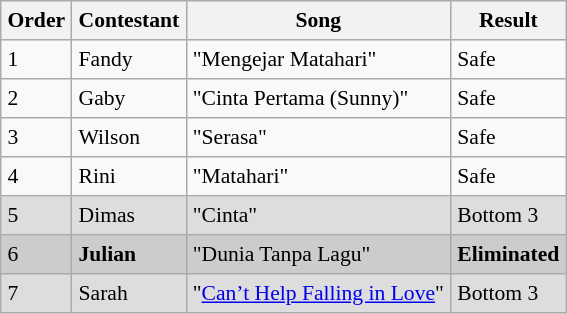<table border="8" cellpadding="4" cellspacing="0" style="margin:  1em 1em 1em 0; background: #f9f9f9; border: 1px #aaa  solid; border-collapse: collapse; font-size: 90%;">
<tr style="background:#f2f2f2;">
<th>Order</th>
<th>Contestant</th>
<th>Song </th>
<th>Result</th>
</tr>
<tr>
<td>1</td>
<td>Fandy</td>
<td>"Mengejar Matahari"</td>
<td>Safe</td>
</tr>
<tr>
<td>2</td>
<td>Gaby</td>
<td>"Cinta Pertama (Sunny)" </td>
<td>Safe</td>
</tr>
<tr>
<td>3</td>
<td>Wilson</td>
<td>"Serasa" </td>
<td>Safe</td>
</tr>
<tr>
<td>4</td>
<td>Rini</td>
<td>"Matahari" </td>
<td>Safe</td>
</tr>
<tr style="background:#ddd;">
<td>5</td>
<td>Dimas</td>
<td>"Cinta" </td>
<td>Bottom 3</td>
</tr>
<tr style="background:#ccc;">
<td>6</td>
<td><strong>Julian</strong></td>
<td>"Dunia Tanpa Lagu" </td>
<td><strong>Eliminated</strong></td>
</tr>
<tr style="background:#ddd;">
<td>7</td>
<td>Sarah</td>
<td>"<a href='#'>Can’t Help Falling in Love</a>"</td>
<td>Bottom 3</td>
</tr>
</table>
